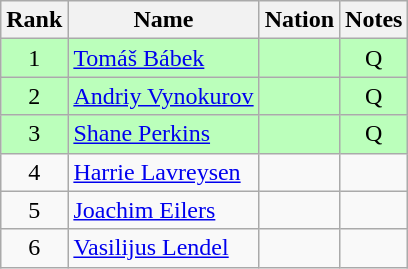<table class="wikitable sortable" style="text-align:center">
<tr>
<th>Rank</th>
<th>Name</th>
<th>Nation</th>
<th>Notes</th>
</tr>
<tr bgcolor=bbffbb>
<td>1</td>
<td align=left><a href='#'>Tomáš Bábek</a></td>
<td align=left></td>
<td>Q</td>
</tr>
<tr bgcolor=bbffbb>
<td>2</td>
<td align=left><a href='#'>Andriy Vynokurov</a></td>
<td align=left></td>
<td>Q</td>
</tr>
<tr bgcolor=bbffbb>
<td>3</td>
<td align=left><a href='#'>Shane Perkins</a></td>
<td align=left></td>
<td>Q</td>
</tr>
<tr>
<td>4</td>
<td align=left><a href='#'>Harrie Lavreysen</a></td>
<td align=left></td>
<td></td>
</tr>
<tr>
<td>5</td>
<td align=left><a href='#'>Joachim Eilers</a></td>
<td align=left></td>
<td></td>
</tr>
<tr>
<td>6</td>
<td align=left><a href='#'>Vasilijus Lendel</a></td>
<td align=left></td>
<td></td>
</tr>
</table>
